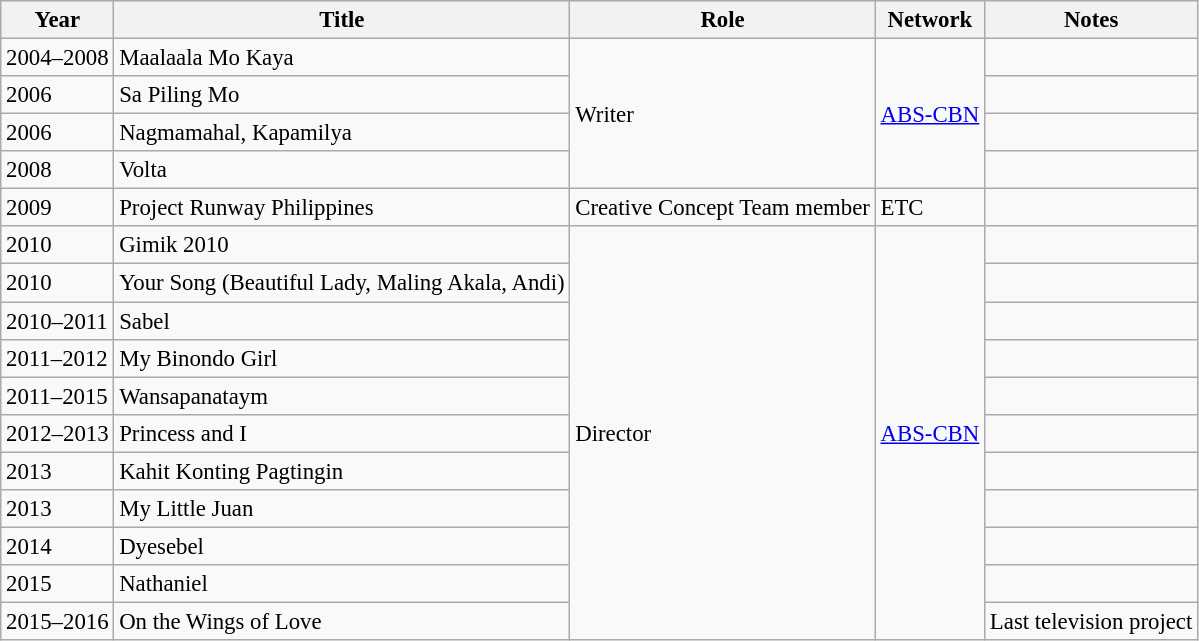<table class="wikitable" style="font-size: 95%;">
<tr>
<th>Year</th>
<th>Title</th>
<th>Role</th>
<th>Network</th>
<th>Notes</th>
</tr>
<tr>
<td>2004–2008</td>
<td>Maalaala Mo Kaya</td>
<td rowspan=4>Writer</td>
<td rowspan=4><a href='#'>ABS-CBN</a></td>
<td></td>
</tr>
<tr>
<td>2006</td>
<td>Sa Piling Mo</td>
<td></td>
</tr>
<tr>
<td>2006</td>
<td>Nagmamahal, Kapamilya</td>
<td></td>
</tr>
<tr>
<td>2008</td>
<td>Volta</td>
<td></td>
</tr>
<tr>
<td>2009</td>
<td>Project Runway Philippines</td>
<td>Creative Concept Team member</td>
<td>ETC</td>
<td></td>
</tr>
<tr>
<td>2010</td>
<td>Gimik 2010</td>
<td rowspan=11>Director</td>
<td rowspan=11><a href='#'>ABS-CBN</a></td>
<td></td>
</tr>
<tr>
<td>2010</td>
<td>Your Song (Beautiful Lady, Maling Akala, Andi)</td>
<td></td>
</tr>
<tr>
<td>2010–2011</td>
<td>Sabel</td>
<td></td>
</tr>
<tr>
<td>2011–2012</td>
<td>My Binondo Girl</td>
<td></td>
</tr>
<tr>
<td>2011–2015</td>
<td>Wansapanataym</td>
<td></td>
</tr>
<tr>
<td>2012–2013</td>
<td>Princess and I</td>
<td></td>
</tr>
<tr>
<td>2013</td>
<td>Kahit Konting Pagtingin</td>
<td></td>
</tr>
<tr>
<td>2013</td>
<td>My Little Juan</td>
<td></td>
</tr>
<tr>
<td>2014</td>
<td>Dyesebel</td>
<td></td>
</tr>
<tr>
<td>2015</td>
<td>Nathaniel</td>
<td></td>
</tr>
<tr>
<td>2015–2016</td>
<td>On the Wings of Love</td>
<td>Last television project</td>
</tr>
</table>
